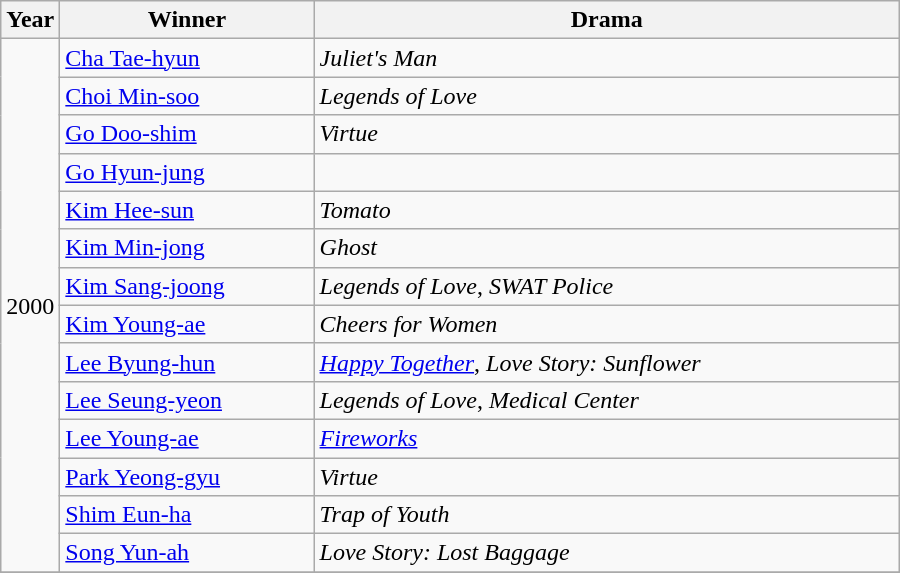<table class="wikitable collapsible collapsed" style="width:600px">
<tr>
<th width=10>Year</th>
<th>Winner</th>
<th>Drama</th>
</tr>
<tr>
<td rowspan=14>2000</td>
<td><a href='#'>Cha Tae-hyun</a></td>
<td><em>Juliet's Man</em></td>
</tr>
<tr>
<td><a href='#'>Choi Min-soo</a></td>
<td><em>Legends of Love</em></td>
</tr>
<tr>
<td><a href='#'>Go Doo-shim</a></td>
<td><em>Virtue</em></td>
</tr>
<tr>
<td><a href='#'>Go Hyun-jung</a></td>
<td></td>
</tr>
<tr>
<td><a href='#'>Kim Hee-sun</a></td>
<td><em>Tomato</em></td>
</tr>
<tr>
<td><a href='#'>Kim Min-jong</a></td>
<td><em>Ghost</em></td>
</tr>
<tr>
<td><a href='#'>Kim Sang-joong</a></td>
<td><em>Legends of Love</em>, <em>SWAT Police</em></td>
</tr>
<tr>
<td><a href='#'>Kim Young-ae</a></td>
<td><em>Cheers for Women</em></td>
</tr>
<tr>
<td><a href='#'>Lee Byung-hun</a></td>
<td><em><a href='#'>Happy Together</a></em>, <em>Love Story: Sunflower</em></td>
</tr>
<tr>
<td><a href='#'>Lee Seung-yeon</a></td>
<td><em>Legends of Love</em>, <em>Medical Center</em></td>
</tr>
<tr>
<td><a href='#'>Lee Young-ae</a></td>
<td><em><a href='#'>Fireworks</a></em></td>
</tr>
<tr>
<td><a href='#'>Park Yeong-gyu</a></td>
<td><em>Virtue</em></td>
</tr>
<tr>
<td><a href='#'>Shim Eun-ha</a></td>
<td><em>Trap of Youth</em></td>
</tr>
<tr>
<td><a href='#'>Song Yun-ah</a></td>
<td><em>Love Story: Lost Baggage</em></td>
</tr>
<tr>
</tr>
</table>
